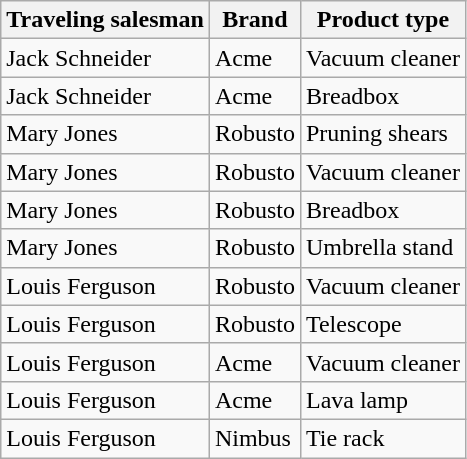<table class="wikitable">
<tr>
<th>Traveling salesman</th>
<th>Brand</th>
<th>Product type</th>
</tr>
<tr>
<td>Jack Schneider</td>
<td>Acme</td>
<td>Vacuum cleaner</td>
</tr>
<tr>
<td>Jack Schneider</td>
<td>Acme</td>
<td>Breadbox</td>
</tr>
<tr>
<td>Mary Jones</td>
<td>Robusto</td>
<td>Pruning shears</td>
</tr>
<tr>
<td>Mary Jones</td>
<td>Robusto</td>
<td>Vacuum cleaner</td>
</tr>
<tr>
<td>Mary Jones</td>
<td>Robusto</td>
<td>Breadbox</td>
</tr>
<tr>
<td>Mary Jones</td>
<td>Robusto</td>
<td>Umbrella stand</td>
</tr>
<tr>
<td>Louis Ferguson</td>
<td>Robusto</td>
<td>Vacuum cleaner</td>
</tr>
<tr>
<td>Louis Ferguson</td>
<td>Robusto</td>
<td>Telescope</td>
</tr>
<tr>
<td>Louis Ferguson</td>
<td>Acme</td>
<td>Vacuum cleaner</td>
</tr>
<tr>
<td>Louis Ferguson</td>
<td>Acme</td>
<td>Lava lamp</td>
</tr>
<tr>
<td>Louis Ferguson</td>
<td>Nimbus</td>
<td>Tie rack</td>
</tr>
</table>
